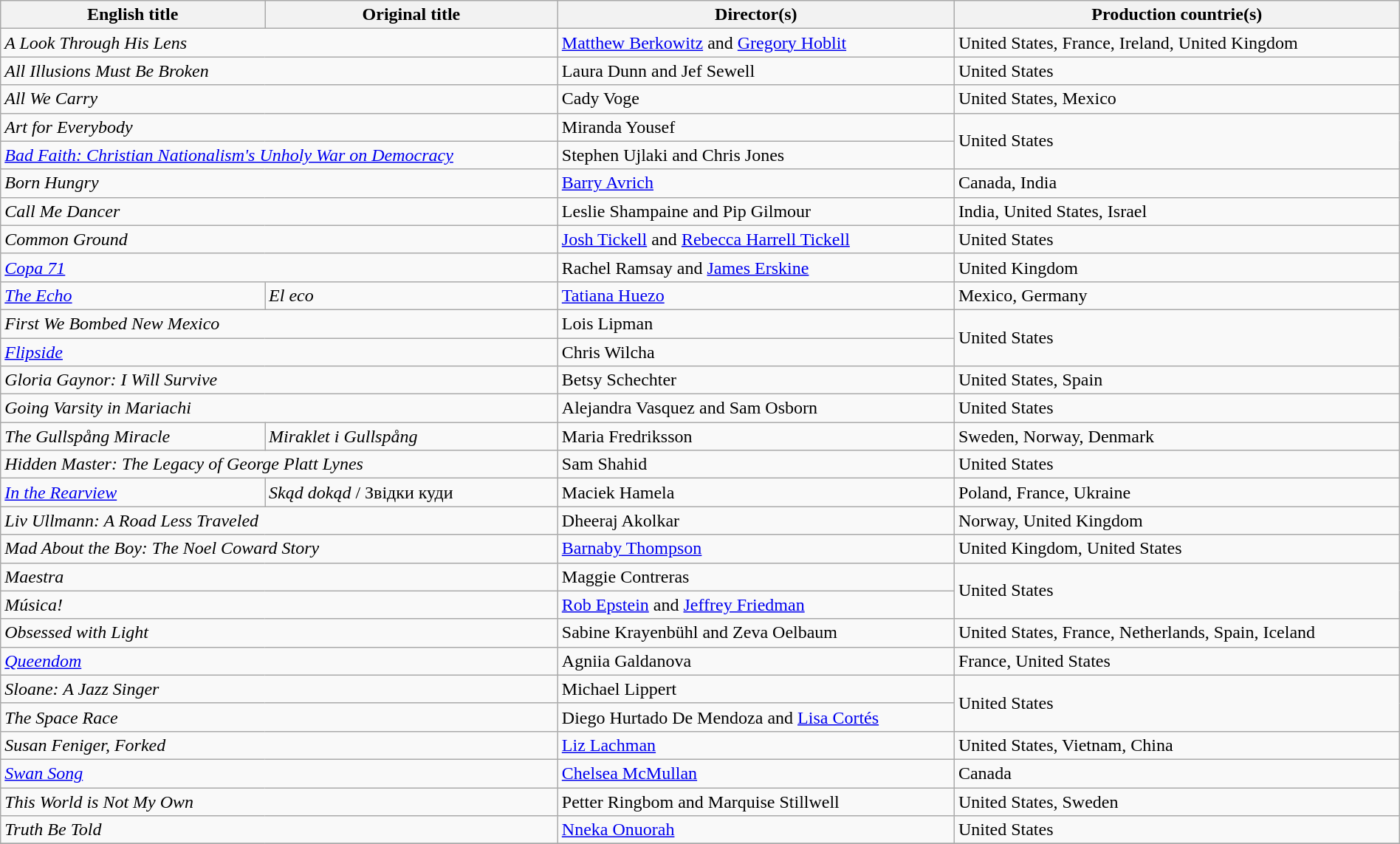<table class="sortable wikitable" style="width:100%; margin-bottom:4px" cellpadding="5">
<tr>
<th scope="col">English title</th>
<th scope="col">Original title</th>
<th scope="col">Director(s)</th>
<th scope="col">Production countrie(s)</th>
</tr>
<tr>
<td colspan="2"><em>A Look Through His Lens</em></td>
<td><a href='#'>Matthew Berkowitz</a> and <a href='#'>Gregory Hoblit</a></td>
<td>United States, France, Ireland, United Kingdom</td>
</tr>
<tr>
<td colspan="2"><em>All Illusions Must Be Broken</em></td>
<td>Laura Dunn and Jef Sewell</td>
<td>United States</td>
</tr>
<tr>
<td colspan="2"><em>All We Carry</em></td>
<td>Cady Voge</td>
<td>United States, Mexico</td>
</tr>
<tr>
<td colspan="2"><em>Art for Everybody</em></td>
<td>Miranda Yousef</td>
<td rowspan="2">United States</td>
</tr>
<tr>
<td colspan="2"><em><a href='#'>Bad Faith: Christian Nationalism's Unholy War on Democracy</a></em></td>
<td>Stephen Ujlaki and Chris Jones</td>
</tr>
<tr>
<td colspan="2"><em>Born Hungry</em></td>
<td><a href='#'>Barry Avrich</a></td>
<td>Canada, India</td>
</tr>
<tr>
<td colspan="2"><em>Call Me Dancer</em></td>
<td>Leslie Shampaine and Pip Gilmour</td>
<td>India, United States, Israel</td>
</tr>
<tr>
<td colspan="2"><em>Common Ground</em></td>
<td><a href='#'>Josh Tickell</a> and <a href='#'>Rebecca Harrell Tickell</a></td>
<td>United States</td>
</tr>
<tr>
<td colspan="2"><em><a href='#'>Copa 71</a></em></td>
<td>Rachel Ramsay and <a href='#'>James Erskine</a></td>
<td>United Kingdom</td>
</tr>
<tr>
<td><em><a href='#'>The Echo</a></em></td>
<td><em>El eco</em></td>
<td><a href='#'>Tatiana Huezo</a></td>
<td>Mexico, Germany</td>
</tr>
<tr>
<td colspan="2"><em>First We Bombed New Mexico</em></td>
<td>Lois Lipman</td>
<td rowspan="2">United States</td>
</tr>
<tr>
<td colspan="2"><em><a href='#'>Flipside</a></em></td>
<td>Chris Wilcha</td>
</tr>
<tr>
<td colspan="2"><em>Gloria Gaynor: I Will Survive</em></td>
<td>Betsy Schechter</td>
<td>United States, Spain</td>
</tr>
<tr>
<td colspan="2"><em>Going Varsity in Mariachi</em></td>
<td>Alejandra Vasquez and Sam Osborn</td>
<td>United States</td>
</tr>
<tr>
<td><em>The Gullspång Miracle</em></td>
<td><em>Miraklet i Gullspång</em></td>
<td>Maria Fredriksson</td>
<td>Sweden, Norway, Denmark</td>
</tr>
<tr>
<td colspan="2"><em>Hidden Master: The Legacy of George Platt Lynes</em></td>
<td>Sam Shahid</td>
<td>United States</td>
</tr>
<tr>
<td><em><a href='#'>In the Rearview</a></em></td>
<td><em>Skąd dokąd</em> / Звідки куди</td>
<td>Maciek Hamela</td>
<td>Poland, France, Ukraine</td>
</tr>
<tr>
<td colspan="2"><em>Liv Ullmann: A Road Less Traveled</em></td>
<td>Dheeraj Akolkar</td>
<td>Norway, United Kingdom</td>
</tr>
<tr>
<td colspan="2"><em>Mad About the Boy: The Noel Coward Story</em></td>
<td><a href='#'>Barnaby Thompson</a></td>
<td>United Kingdom, United States</td>
</tr>
<tr>
<td colspan="2"><em>Maestra</em></td>
<td>Maggie Contreras</td>
<td rowspan="2">United States</td>
</tr>
<tr>
<td colspan="2"><em>Música!</em></td>
<td><a href='#'>Rob Epstein</a> and <a href='#'>Jeffrey Friedman</a></td>
</tr>
<tr>
<td colspan="2"><em>Obsessed with Light</em></td>
<td>Sabine Krayenbühl and Zeva Oelbaum</td>
<td>United States, France, Netherlands, Spain, Iceland</td>
</tr>
<tr>
<td colspan="2"><em><a href='#'>Queendom</a></em></td>
<td>Agniia Galdanova</td>
<td>France, United States</td>
</tr>
<tr>
<td colspan="2"><em>Sloane: A Jazz Singer</em></td>
<td>Michael Lippert</td>
<td rowspan="2">United States</td>
</tr>
<tr>
<td colspan="2"><em>The Space Race</em></td>
<td>Diego Hurtado De Mendoza and <a href='#'>Lisa Cortés</a></td>
</tr>
<tr>
<td colspan="2"><em>Susan Feniger, Forked</em></td>
<td><a href='#'>Liz Lachman</a></td>
<td>United States, Vietnam, China</td>
</tr>
<tr>
<td colspan="2"><em><a href='#'>Swan Song</a></em></td>
<td><a href='#'>Chelsea McMullan</a></td>
<td>Canada</td>
</tr>
<tr>
<td colspan="2"><em>This World is Not My Own</em></td>
<td>Petter Ringbom and Marquise Stillwell</td>
<td>United States, Sweden</td>
</tr>
<tr>
<td colspan="2"><em>Truth Be Told</em></td>
<td><a href='#'>Nneka Onuorah</a></td>
<td>United States</td>
</tr>
<tr>
</tr>
</table>
